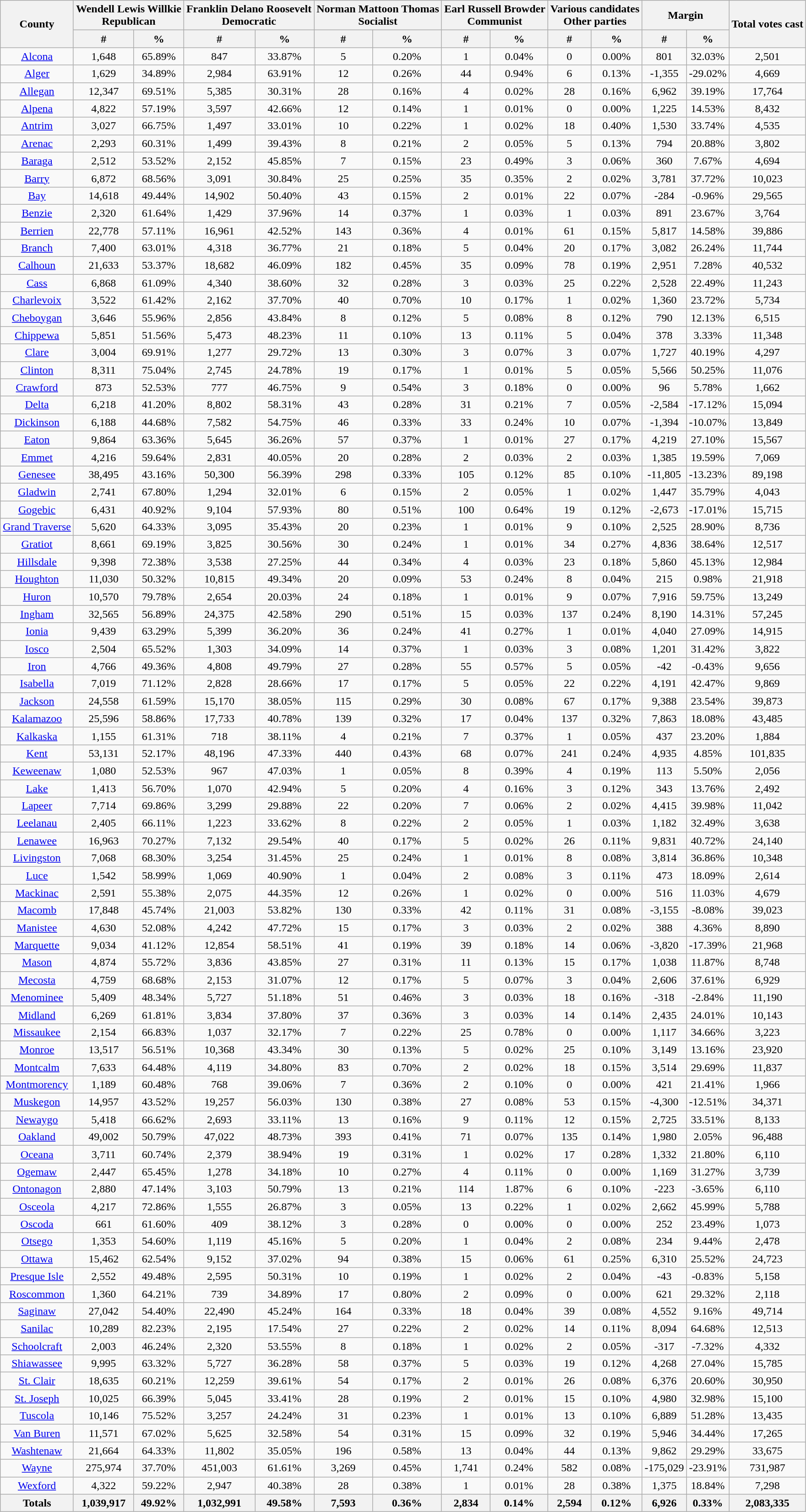<table class="wikitable sortable">
<tr>
<th rowspan="2">County</th>
<th style="text-align:center;" colspan="2">Wendell Lewis Willkie<br>Republican</th>
<th style="text-align:center;" colspan="2">Franklin Delano Roosevelt<br>Democratic</th>
<th style="text-align:center;" colspan="2">Norman Mattoon Thomas<br>Socialist</th>
<th style="text-align:center;" colspan="2">Earl Russell Browder<br>Communist</th>
<th style="text-align:center;" colspan="2">Various candidates<br>Other parties</th>
<th style="text-align:center;" colspan="2">Margin</th>
<th style="text-align:center;" rowspan="2">Total votes cast</th>
</tr>
<tr>
<th style="text-align:center;" data-sort-type="number">#</th>
<th style="text-align:center;" data-sort-type="number">%</th>
<th style="text-align:center;" data-sort-type="number">#</th>
<th style="text-align:center;" data-sort-type="number">%</th>
<th style="text-align:center;" data-sort-type="number">#</th>
<th style="text-align:center;" data-sort-type="number">%</th>
<th style="text-align:center;" data-sort-type="number">#</th>
<th style="text-align:center;" data-sort-type="number">%</th>
<th style="text-align:center;" data-sort-type="number">#</th>
<th style="text-align:center;" data-sort-type="number">%</th>
<th style="text-align:center;" data-sort-type="number">#</th>
<th style="text-align:center;" data-sort-type="number">%</th>
</tr>
<tr style="text-align:center;">
<td><a href='#'>Alcona</a></td>
<td>1,648</td>
<td>65.89%</td>
<td>847</td>
<td>33.87%</td>
<td>5</td>
<td>0.20%</td>
<td>1</td>
<td>0.04%</td>
<td>0</td>
<td>0.00%</td>
<td>801</td>
<td>32.03%</td>
<td>2,501</td>
</tr>
<tr style="text-align:center;">
<td><a href='#'>Alger</a></td>
<td>1,629</td>
<td>34.89%</td>
<td>2,984</td>
<td>63.91%</td>
<td>12</td>
<td>0.26%</td>
<td>44</td>
<td>0.94%</td>
<td>6</td>
<td>0.13%</td>
<td>-1,355</td>
<td>-29.02%</td>
<td>4,669</td>
</tr>
<tr style="text-align:center;">
<td><a href='#'>Allegan</a></td>
<td>12,347</td>
<td>69.51%</td>
<td>5,385</td>
<td>30.31%</td>
<td>28</td>
<td>0.16%</td>
<td>4</td>
<td>0.02%</td>
<td>28</td>
<td>0.16%</td>
<td>6,962</td>
<td>39.19%</td>
<td>17,764</td>
</tr>
<tr style="text-align:center;">
<td><a href='#'>Alpena</a></td>
<td>4,822</td>
<td>57.19%</td>
<td>3,597</td>
<td>42.66%</td>
<td>12</td>
<td>0.14%</td>
<td>1</td>
<td>0.01%</td>
<td>0</td>
<td>0.00%</td>
<td>1,225</td>
<td>14.53%</td>
<td>8,432</td>
</tr>
<tr style="text-align:center;">
<td><a href='#'>Antrim</a></td>
<td>3,027</td>
<td>66.75%</td>
<td>1,497</td>
<td>33.01%</td>
<td>10</td>
<td>0.22%</td>
<td>1</td>
<td>0.02%</td>
<td>18</td>
<td>0.40%</td>
<td>1,530</td>
<td>33.74%</td>
<td>4,535</td>
</tr>
<tr style="text-align:center;">
<td><a href='#'>Arenac</a></td>
<td>2,293</td>
<td>60.31%</td>
<td>1,499</td>
<td>39.43%</td>
<td>8</td>
<td>0.21%</td>
<td>2</td>
<td>0.05%</td>
<td>5</td>
<td>0.13%</td>
<td>794</td>
<td>20.88%</td>
<td>3,802</td>
</tr>
<tr style="text-align:center;">
<td><a href='#'>Baraga</a></td>
<td>2,512</td>
<td>53.52%</td>
<td>2,152</td>
<td>45.85%</td>
<td>7</td>
<td>0.15%</td>
<td>23</td>
<td>0.49%</td>
<td>3</td>
<td>0.06%</td>
<td>360</td>
<td>7.67%</td>
<td>4,694</td>
</tr>
<tr style="text-align:center;">
<td><a href='#'>Barry</a></td>
<td>6,872</td>
<td>68.56%</td>
<td>3,091</td>
<td>30.84%</td>
<td>25</td>
<td>0.25%</td>
<td>35</td>
<td>0.35%</td>
<td>2</td>
<td>0.02%</td>
<td>3,781</td>
<td>37.72%</td>
<td>10,023</td>
</tr>
<tr style="text-align:center;">
<td><a href='#'>Bay</a></td>
<td>14,618</td>
<td>49.44%</td>
<td>14,902</td>
<td>50.40%</td>
<td>43</td>
<td>0.15%</td>
<td>2</td>
<td>0.01%</td>
<td>22</td>
<td>0.07%</td>
<td>-284</td>
<td>-0.96%</td>
<td>29,565</td>
</tr>
<tr style="text-align:center;">
<td><a href='#'>Benzie</a></td>
<td>2,320</td>
<td>61.64%</td>
<td>1,429</td>
<td>37.96%</td>
<td>14</td>
<td>0.37%</td>
<td>1</td>
<td>0.03%</td>
<td>1</td>
<td>0.03%</td>
<td>891</td>
<td>23.67%</td>
<td>3,764</td>
</tr>
<tr style="text-align:center;">
<td><a href='#'>Berrien</a></td>
<td>22,778</td>
<td>57.11%</td>
<td>16,961</td>
<td>42.52%</td>
<td>143</td>
<td>0.36%</td>
<td>4</td>
<td>0.01%</td>
<td>61</td>
<td>0.15%</td>
<td>5,817</td>
<td>14.58%</td>
<td>39,886</td>
</tr>
<tr style="text-align:center;">
<td><a href='#'>Branch</a></td>
<td>7,400</td>
<td>63.01%</td>
<td>4,318</td>
<td>36.77%</td>
<td>21</td>
<td>0.18%</td>
<td>5</td>
<td>0.04%</td>
<td>20</td>
<td>0.17%</td>
<td>3,082</td>
<td>26.24%</td>
<td>11,744</td>
</tr>
<tr style="text-align:center;">
<td><a href='#'>Calhoun</a></td>
<td>21,633</td>
<td>53.37%</td>
<td>18,682</td>
<td>46.09%</td>
<td>182</td>
<td>0.45%</td>
<td>35</td>
<td>0.09%</td>
<td>78</td>
<td>0.19%</td>
<td>2,951</td>
<td>7.28%</td>
<td>40,532</td>
</tr>
<tr style="text-align:center;">
<td><a href='#'>Cass</a></td>
<td>6,868</td>
<td>61.09%</td>
<td>4,340</td>
<td>38.60%</td>
<td>32</td>
<td>0.28%</td>
<td>3</td>
<td>0.03%</td>
<td>25</td>
<td>0.22%</td>
<td>2,528</td>
<td>22.49%</td>
<td>11,243</td>
</tr>
<tr style="text-align:center;">
<td><a href='#'>Charlevoix</a></td>
<td>3,522</td>
<td>61.42%</td>
<td>2,162</td>
<td>37.70%</td>
<td>40</td>
<td>0.70%</td>
<td>10</td>
<td>0.17%</td>
<td>1</td>
<td>0.02%</td>
<td>1,360</td>
<td>23.72%</td>
<td>5,734</td>
</tr>
<tr style="text-align:center;">
<td><a href='#'>Cheboygan</a></td>
<td>3,646</td>
<td>55.96%</td>
<td>2,856</td>
<td>43.84%</td>
<td>8</td>
<td>0.12%</td>
<td>5</td>
<td>0.08%</td>
<td>8</td>
<td>0.12%</td>
<td>790</td>
<td>12.13%</td>
<td>6,515</td>
</tr>
<tr style="text-align:center;">
<td><a href='#'>Chippewa</a></td>
<td>5,851</td>
<td>51.56%</td>
<td>5,473</td>
<td>48.23%</td>
<td>11</td>
<td>0.10%</td>
<td>13</td>
<td>0.11%</td>
<td>5</td>
<td>0.04%</td>
<td>378</td>
<td>3.33%</td>
<td>11,348</td>
</tr>
<tr style="text-align:center;">
<td><a href='#'>Clare</a></td>
<td>3,004</td>
<td>69.91%</td>
<td>1,277</td>
<td>29.72%</td>
<td>13</td>
<td>0.30%</td>
<td>3</td>
<td>0.07%</td>
<td>3</td>
<td>0.07%</td>
<td>1,727</td>
<td>40.19%</td>
<td>4,297</td>
</tr>
<tr style="text-align:center;">
<td><a href='#'>Clinton</a></td>
<td>8,311</td>
<td>75.04%</td>
<td>2,745</td>
<td>24.78%</td>
<td>19</td>
<td>0.17%</td>
<td>1</td>
<td>0.01%</td>
<td>5</td>
<td>0.05%</td>
<td>5,566</td>
<td>50.25%</td>
<td>11,076</td>
</tr>
<tr style="text-align:center;">
<td><a href='#'>Crawford</a></td>
<td>873</td>
<td>52.53%</td>
<td>777</td>
<td>46.75%</td>
<td>9</td>
<td>0.54%</td>
<td>3</td>
<td>0.18%</td>
<td>0</td>
<td>0.00%</td>
<td>96</td>
<td>5.78%</td>
<td>1,662</td>
</tr>
<tr style="text-align:center;">
<td><a href='#'>Delta</a></td>
<td>6,218</td>
<td>41.20%</td>
<td>8,802</td>
<td>58.31%</td>
<td>43</td>
<td>0.28%</td>
<td>31</td>
<td>0.21%</td>
<td>7</td>
<td>0.05%</td>
<td>-2,584</td>
<td>-17.12%</td>
<td>15,094</td>
</tr>
<tr style="text-align:center;">
<td><a href='#'>Dickinson</a></td>
<td>6,188</td>
<td>44.68%</td>
<td>7,582</td>
<td>54.75%</td>
<td>46</td>
<td>0.33%</td>
<td>33</td>
<td>0.24%</td>
<td>10</td>
<td>0.07%</td>
<td>-1,394</td>
<td>-10.07%</td>
<td>13,849</td>
</tr>
<tr style="text-align:center;">
<td><a href='#'>Eaton</a></td>
<td>9,864</td>
<td>63.36%</td>
<td>5,645</td>
<td>36.26%</td>
<td>57</td>
<td>0.37%</td>
<td>1</td>
<td>0.01%</td>
<td>27</td>
<td>0.17%</td>
<td>4,219</td>
<td>27.10%</td>
<td>15,567</td>
</tr>
<tr style="text-align:center;">
<td><a href='#'>Emmet</a></td>
<td>4,216</td>
<td>59.64%</td>
<td>2,831</td>
<td>40.05%</td>
<td>20</td>
<td>0.28%</td>
<td>2</td>
<td>0.03%</td>
<td>2</td>
<td>0.03%</td>
<td>1,385</td>
<td>19.59%</td>
<td>7,069</td>
</tr>
<tr style="text-align:center;">
<td><a href='#'>Genesee</a></td>
<td>38,495</td>
<td>43.16%</td>
<td>50,300</td>
<td>56.39%</td>
<td>298</td>
<td>0.33%</td>
<td>105</td>
<td>0.12%</td>
<td>85</td>
<td>0.10%</td>
<td>-11,805</td>
<td>-13.23%</td>
<td>89,198</td>
</tr>
<tr style="text-align:center;">
<td><a href='#'>Gladwin</a></td>
<td>2,741</td>
<td>67.80%</td>
<td>1,294</td>
<td>32.01%</td>
<td>6</td>
<td>0.15%</td>
<td>2</td>
<td>0.05%</td>
<td>1</td>
<td>0.02%</td>
<td>1,447</td>
<td>35.79%</td>
<td>4,043</td>
</tr>
<tr style="text-align:center;">
<td><a href='#'>Gogebic</a></td>
<td>6,431</td>
<td>40.92%</td>
<td>9,104</td>
<td>57.93%</td>
<td>80</td>
<td>0.51%</td>
<td>100</td>
<td>0.64%</td>
<td>19</td>
<td>0.12%</td>
<td>-2,673</td>
<td>-17.01%</td>
<td>15,715</td>
</tr>
<tr style="text-align:center;">
<td><a href='#'>Grand Traverse</a></td>
<td>5,620</td>
<td>64.33%</td>
<td>3,095</td>
<td>35.43%</td>
<td>20</td>
<td>0.23%</td>
<td>1</td>
<td>0.01%</td>
<td>9</td>
<td>0.10%</td>
<td>2,525</td>
<td>28.90%</td>
<td>8,736</td>
</tr>
<tr style="text-align:center;">
<td><a href='#'>Gratiot</a></td>
<td>8,661</td>
<td>69.19%</td>
<td>3,825</td>
<td>30.56%</td>
<td>30</td>
<td>0.24%</td>
<td>1</td>
<td>0.01%</td>
<td>34</td>
<td>0.27%</td>
<td>4,836</td>
<td>38.64%</td>
<td>12,517</td>
</tr>
<tr style="text-align:center;">
<td><a href='#'>Hillsdale</a></td>
<td>9,398</td>
<td>72.38%</td>
<td>3,538</td>
<td>27.25%</td>
<td>44</td>
<td>0.34%</td>
<td>4</td>
<td>0.03%</td>
<td>23</td>
<td>0.18%</td>
<td>5,860</td>
<td>45.13%</td>
<td>12,984</td>
</tr>
<tr style="text-align:center;">
<td><a href='#'>Houghton</a></td>
<td>11,030</td>
<td>50.32%</td>
<td>10,815</td>
<td>49.34%</td>
<td>20</td>
<td>0.09%</td>
<td>53</td>
<td>0.24%</td>
<td>8</td>
<td>0.04%</td>
<td>215</td>
<td>0.98%</td>
<td>21,918</td>
</tr>
<tr style="text-align:center;">
<td><a href='#'>Huron</a></td>
<td>10,570</td>
<td>79.78%</td>
<td>2,654</td>
<td>20.03%</td>
<td>24</td>
<td>0.18%</td>
<td>1</td>
<td>0.01%</td>
<td>9</td>
<td>0.07%</td>
<td>7,916</td>
<td>59.75%</td>
<td>13,249</td>
</tr>
<tr style="text-align:center;">
<td><a href='#'>Ingham</a></td>
<td>32,565</td>
<td>56.89%</td>
<td>24,375</td>
<td>42.58%</td>
<td>290</td>
<td>0.51%</td>
<td>15</td>
<td>0.03%</td>
<td>137</td>
<td>0.24%</td>
<td>8,190</td>
<td>14.31%</td>
<td>57,245</td>
</tr>
<tr style="text-align:center;">
<td><a href='#'>Ionia</a></td>
<td>9,439</td>
<td>63.29%</td>
<td>5,399</td>
<td>36.20%</td>
<td>36</td>
<td>0.24%</td>
<td>41</td>
<td>0.27%</td>
<td>1</td>
<td>0.01%</td>
<td>4,040</td>
<td>27.09%</td>
<td>14,915</td>
</tr>
<tr style="text-align:center;">
<td><a href='#'>Iosco</a></td>
<td>2,504</td>
<td>65.52%</td>
<td>1,303</td>
<td>34.09%</td>
<td>14</td>
<td>0.37%</td>
<td>1</td>
<td>0.03%</td>
<td>3</td>
<td>0.08%</td>
<td>1,201</td>
<td>31.42%</td>
<td>3,822</td>
</tr>
<tr style="text-align:center;">
<td><a href='#'>Iron</a></td>
<td>4,766</td>
<td>49.36%</td>
<td>4,808</td>
<td>49.79%</td>
<td>27</td>
<td>0.28%</td>
<td>55</td>
<td>0.57%</td>
<td>5</td>
<td>0.05%</td>
<td>-42</td>
<td>-0.43%</td>
<td>9,656</td>
</tr>
<tr style="text-align:center;">
<td><a href='#'>Isabella</a></td>
<td>7,019</td>
<td>71.12%</td>
<td>2,828</td>
<td>28.66%</td>
<td>17</td>
<td>0.17%</td>
<td>5</td>
<td>0.05%</td>
<td>22</td>
<td>0.22%</td>
<td>4,191</td>
<td>42.47%</td>
<td>9,869</td>
</tr>
<tr style="text-align:center;">
<td><a href='#'>Jackson</a></td>
<td>24,558</td>
<td>61.59%</td>
<td>15,170</td>
<td>38.05%</td>
<td>115</td>
<td>0.29%</td>
<td>30</td>
<td>0.08%</td>
<td>67</td>
<td>0.17%</td>
<td>9,388</td>
<td>23.54%</td>
<td>39,873</td>
</tr>
<tr style="text-align:center;">
<td><a href='#'>Kalamazoo</a></td>
<td>25,596</td>
<td>58.86%</td>
<td>17,733</td>
<td>40.78%</td>
<td>139</td>
<td>0.32%</td>
<td>17</td>
<td>0.04%</td>
<td>137</td>
<td>0.32%</td>
<td>7,863</td>
<td>18.08%</td>
<td>43,485</td>
</tr>
<tr style="text-align:center;">
<td><a href='#'>Kalkaska</a></td>
<td>1,155</td>
<td>61.31%</td>
<td>718</td>
<td>38.11%</td>
<td>4</td>
<td>0.21%</td>
<td>7</td>
<td>0.37%</td>
<td>1</td>
<td>0.05%</td>
<td>437</td>
<td>23.20%</td>
<td>1,884</td>
</tr>
<tr style="text-align:center;">
<td><a href='#'>Kent</a></td>
<td>53,131</td>
<td>52.17%</td>
<td>48,196</td>
<td>47.33%</td>
<td>440</td>
<td>0.43%</td>
<td>68</td>
<td>0.07%</td>
<td>241</td>
<td>0.24%</td>
<td>4,935</td>
<td>4.85%</td>
<td>101,835</td>
</tr>
<tr style="text-align:center;">
<td><a href='#'>Keweenaw</a></td>
<td>1,080</td>
<td>52.53%</td>
<td>967</td>
<td>47.03%</td>
<td>1</td>
<td>0.05%</td>
<td>8</td>
<td>0.39%</td>
<td>4</td>
<td>0.19%</td>
<td>113</td>
<td>5.50%</td>
<td>2,056</td>
</tr>
<tr style="text-align:center;">
<td><a href='#'>Lake</a></td>
<td>1,413</td>
<td>56.70%</td>
<td>1,070</td>
<td>42.94%</td>
<td>5</td>
<td>0.20%</td>
<td>4</td>
<td>0.16%</td>
<td>3</td>
<td>0.12%</td>
<td>343</td>
<td>13.76%</td>
<td>2,492</td>
</tr>
<tr style="text-align:center;">
<td><a href='#'>Lapeer</a></td>
<td>7,714</td>
<td>69.86%</td>
<td>3,299</td>
<td>29.88%</td>
<td>22</td>
<td>0.20%</td>
<td>7</td>
<td>0.06%</td>
<td>2</td>
<td>0.02%</td>
<td>4,415</td>
<td>39.98%</td>
<td>11,042</td>
</tr>
<tr style="text-align:center;">
<td><a href='#'>Leelanau</a></td>
<td>2,405</td>
<td>66.11%</td>
<td>1,223</td>
<td>33.62%</td>
<td>8</td>
<td>0.22%</td>
<td>2</td>
<td>0.05%</td>
<td>1</td>
<td>0.03%</td>
<td>1,182</td>
<td>32.49%</td>
<td>3,638</td>
</tr>
<tr style="text-align:center;">
<td><a href='#'>Lenawee</a></td>
<td>16,963</td>
<td>70.27%</td>
<td>7,132</td>
<td>29.54%</td>
<td>40</td>
<td>0.17%</td>
<td>5</td>
<td>0.02%</td>
<td>26</td>
<td>0.11%</td>
<td>9,831</td>
<td>40.72%</td>
<td>24,140</td>
</tr>
<tr style="text-align:center;">
<td><a href='#'>Livingston</a></td>
<td>7,068</td>
<td>68.30%</td>
<td>3,254</td>
<td>31.45%</td>
<td>25</td>
<td>0.24%</td>
<td>1</td>
<td>0.01%</td>
<td>8</td>
<td>0.08%</td>
<td>3,814</td>
<td>36.86%</td>
<td>10,348</td>
</tr>
<tr style="text-align:center;">
<td><a href='#'>Luce</a></td>
<td>1,542</td>
<td>58.99%</td>
<td>1,069</td>
<td>40.90%</td>
<td>1</td>
<td>0.04%</td>
<td>2</td>
<td>0.08%</td>
<td>3</td>
<td>0.11%</td>
<td>473</td>
<td>18.09%</td>
<td>2,614</td>
</tr>
<tr style="text-align:center;">
<td><a href='#'>Mackinac</a></td>
<td>2,591</td>
<td>55.38%</td>
<td>2,075</td>
<td>44.35%</td>
<td>12</td>
<td>0.26%</td>
<td>1</td>
<td>0.02%</td>
<td>0</td>
<td>0.00%</td>
<td>516</td>
<td>11.03%</td>
<td>4,679</td>
</tr>
<tr style="text-align:center;">
<td><a href='#'>Macomb</a></td>
<td>17,848</td>
<td>45.74%</td>
<td>21,003</td>
<td>53.82%</td>
<td>130</td>
<td>0.33%</td>
<td>42</td>
<td>0.11%</td>
<td>31</td>
<td>0.08%</td>
<td>-3,155</td>
<td>-8.08%</td>
<td>39,023</td>
</tr>
<tr style="text-align:center;">
<td><a href='#'>Manistee</a></td>
<td>4,630</td>
<td>52.08%</td>
<td>4,242</td>
<td>47.72%</td>
<td>15</td>
<td>0.17%</td>
<td>3</td>
<td>0.03%</td>
<td>2</td>
<td>0.02%</td>
<td>388</td>
<td>4.36%</td>
<td>8,890</td>
</tr>
<tr style="text-align:center;">
<td><a href='#'>Marquette</a></td>
<td>9,034</td>
<td>41.12%</td>
<td>12,854</td>
<td>58.51%</td>
<td>41</td>
<td>0.19%</td>
<td>39</td>
<td>0.18%</td>
<td>14</td>
<td>0.06%</td>
<td>-3,820</td>
<td>-17.39%</td>
<td>21,968</td>
</tr>
<tr style="text-align:center;">
<td><a href='#'>Mason</a></td>
<td>4,874</td>
<td>55.72%</td>
<td>3,836</td>
<td>43.85%</td>
<td>27</td>
<td>0.31%</td>
<td>11</td>
<td>0.13%</td>
<td>15</td>
<td>0.17%</td>
<td>1,038</td>
<td>11.87%</td>
<td>8,748</td>
</tr>
<tr style="text-align:center;">
<td><a href='#'>Mecosta</a></td>
<td>4,759</td>
<td>68.68%</td>
<td>2,153</td>
<td>31.07%</td>
<td>12</td>
<td>0.17%</td>
<td>5</td>
<td>0.07%</td>
<td>3</td>
<td>0.04%</td>
<td>2,606</td>
<td>37.61%</td>
<td>6,929</td>
</tr>
<tr style="text-align:center;">
<td><a href='#'>Menominee</a></td>
<td>5,409</td>
<td>48.34%</td>
<td>5,727</td>
<td>51.18%</td>
<td>51</td>
<td>0.46%</td>
<td>3</td>
<td>0.03%</td>
<td>18</td>
<td>0.16%</td>
<td>-318</td>
<td>-2.84%</td>
<td>11,190</td>
</tr>
<tr style="text-align:center;">
<td><a href='#'>Midland</a></td>
<td>6,269</td>
<td>61.81%</td>
<td>3,834</td>
<td>37.80%</td>
<td>37</td>
<td>0.36%</td>
<td>3</td>
<td>0.03%</td>
<td>14</td>
<td>0.14%</td>
<td>2,435</td>
<td>24.01%</td>
<td>10,143</td>
</tr>
<tr style="text-align:center;">
<td><a href='#'>Missaukee</a></td>
<td>2,154</td>
<td>66.83%</td>
<td>1,037</td>
<td>32.17%</td>
<td>7</td>
<td>0.22%</td>
<td>25</td>
<td>0.78%</td>
<td>0</td>
<td>0.00%</td>
<td>1,117</td>
<td>34.66%</td>
<td>3,223</td>
</tr>
<tr style="text-align:center;">
<td><a href='#'>Monroe</a></td>
<td>13,517</td>
<td>56.51%</td>
<td>10,368</td>
<td>43.34%</td>
<td>30</td>
<td>0.13%</td>
<td>5</td>
<td>0.02%</td>
<td>25</td>
<td>0.10%</td>
<td>3,149</td>
<td>13.16%</td>
<td>23,920</td>
</tr>
<tr style="text-align:center;">
<td><a href='#'>Montcalm</a></td>
<td>7,633</td>
<td>64.48%</td>
<td>4,119</td>
<td>34.80%</td>
<td>83</td>
<td>0.70%</td>
<td>2</td>
<td>0.02%</td>
<td>18</td>
<td>0.15%</td>
<td>3,514</td>
<td>29.69%</td>
<td>11,837</td>
</tr>
<tr style="text-align:center;">
<td><a href='#'>Montmorency</a></td>
<td>1,189</td>
<td>60.48%</td>
<td>768</td>
<td>39.06%</td>
<td>7</td>
<td>0.36%</td>
<td>2</td>
<td>0.10%</td>
<td>0</td>
<td>0.00%</td>
<td>421</td>
<td>21.41%</td>
<td>1,966</td>
</tr>
<tr style="text-align:center;">
<td><a href='#'>Muskegon</a></td>
<td>14,957</td>
<td>43.52%</td>
<td>19,257</td>
<td>56.03%</td>
<td>130</td>
<td>0.38%</td>
<td>27</td>
<td>0.08%</td>
<td>53</td>
<td>0.15%</td>
<td>-4,300</td>
<td>-12.51%</td>
<td>34,371</td>
</tr>
<tr style="text-align:center;">
<td><a href='#'>Newaygo</a></td>
<td>5,418</td>
<td>66.62%</td>
<td>2,693</td>
<td>33.11%</td>
<td>13</td>
<td>0.16%</td>
<td>9</td>
<td>0.11%</td>
<td>12</td>
<td>0.15%</td>
<td>2,725</td>
<td>33.51%</td>
<td>8,133</td>
</tr>
<tr style="text-align:center;">
<td><a href='#'>Oakland</a></td>
<td>49,002</td>
<td>50.79%</td>
<td>47,022</td>
<td>48.73%</td>
<td>393</td>
<td>0.41%</td>
<td>71</td>
<td>0.07%</td>
<td>135</td>
<td>0.14%</td>
<td>1,980</td>
<td>2.05%</td>
<td>96,488</td>
</tr>
<tr style="text-align:center;">
<td><a href='#'>Oceana</a></td>
<td>3,711</td>
<td>60.74%</td>
<td>2,379</td>
<td>38.94%</td>
<td>19</td>
<td>0.31%</td>
<td>1</td>
<td>0.02%</td>
<td>17</td>
<td>0.28%</td>
<td>1,332</td>
<td>21.80%</td>
<td>6,110</td>
</tr>
<tr style="text-align:center;">
<td><a href='#'>Ogemaw</a></td>
<td>2,447</td>
<td>65.45%</td>
<td>1,278</td>
<td>34.18%</td>
<td>10</td>
<td>0.27%</td>
<td>4</td>
<td>0.11%</td>
<td>0</td>
<td>0.00%</td>
<td>1,169</td>
<td>31.27%</td>
<td>3,739</td>
</tr>
<tr style="text-align:center;">
<td><a href='#'>Ontonagon</a></td>
<td>2,880</td>
<td>47.14%</td>
<td>3,103</td>
<td>50.79%</td>
<td>13</td>
<td>0.21%</td>
<td>114</td>
<td>1.87%</td>
<td>6</td>
<td>0.10%</td>
<td>-223</td>
<td>-3.65%</td>
<td>6,110</td>
</tr>
<tr style="text-align:center;">
<td><a href='#'>Osceola</a></td>
<td>4,217</td>
<td>72.86%</td>
<td>1,555</td>
<td>26.87%</td>
<td>3</td>
<td>0.05%</td>
<td>13</td>
<td>0.22%</td>
<td>1</td>
<td>0.02%</td>
<td>2,662</td>
<td>45.99%</td>
<td>5,788</td>
</tr>
<tr style="text-align:center;">
<td><a href='#'>Oscoda</a></td>
<td>661</td>
<td>61.60%</td>
<td>409</td>
<td>38.12%</td>
<td>3</td>
<td>0.28%</td>
<td>0</td>
<td>0.00%</td>
<td>0</td>
<td>0.00%</td>
<td>252</td>
<td>23.49%</td>
<td>1,073</td>
</tr>
<tr style="text-align:center;">
<td><a href='#'>Otsego</a></td>
<td>1,353</td>
<td>54.60%</td>
<td>1,119</td>
<td>45.16%</td>
<td>5</td>
<td>0.20%</td>
<td>1</td>
<td>0.04%</td>
<td>2</td>
<td>0.08%</td>
<td>234</td>
<td>9.44%</td>
<td>2,478</td>
</tr>
<tr style="text-align:center;">
<td><a href='#'>Ottawa</a></td>
<td>15,462</td>
<td>62.54%</td>
<td>9,152</td>
<td>37.02%</td>
<td>94</td>
<td>0.38%</td>
<td>15</td>
<td>0.06%</td>
<td>61</td>
<td>0.25%</td>
<td>6,310</td>
<td>25.52%</td>
<td>24,723</td>
</tr>
<tr style="text-align:center;">
<td><a href='#'>Presque Isle</a></td>
<td>2,552</td>
<td>49.48%</td>
<td>2,595</td>
<td>50.31%</td>
<td>10</td>
<td>0.19%</td>
<td>1</td>
<td>0.02%</td>
<td>2</td>
<td>0.04%</td>
<td>-43</td>
<td>-0.83%</td>
<td>5,158</td>
</tr>
<tr style="text-align:center;">
<td><a href='#'>Roscommon</a></td>
<td>1,360</td>
<td>64.21%</td>
<td>739</td>
<td>34.89%</td>
<td>17</td>
<td>0.80%</td>
<td>2</td>
<td>0.09%</td>
<td>0</td>
<td>0.00%</td>
<td>621</td>
<td>29.32%</td>
<td>2,118</td>
</tr>
<tr style="text-align:center;">
<td><a href='#'>Saginaw</a></td>
<td>27,042</td>
<td>54.40%</td>
<td>22,490</td>
<td>45.24%</td>
<td>164</td>
<td>0.33%</td>
<td>18</td>
<td>0.04%</td>
<td>39</td>
<td>0.08%</td>
<td>4,552</td>
<td>9.16%</td>
<td>49,714</td>
</tr>
<tr style="text-align:center;">
<td><a href='#'>Sanilac</a></td>
<td>10,289</td>
<td>82.23%</td>
<td>2,195</td>
<td>17.54%</td>
<td>27</td>
<td>0.22%</td>
<td>2</td>
<td>0.02%</td>
<td>14</td>
<td>0.11%</td>
<td>8,094</td>
<td>64.68%</td>
<td>12,513</td>
</tr>
<tr style="text-align:center;">
<td><a href='#'>Schoolcraft</a></td>
<td>2,003</td>
<td>46.24%</td>
<td>2,320</td>
<td>53.55%</td>
<td>8</td>
<td>0.18%</td>
<td>1</td>
<td>0.02%</td>
<td>2</td>
<td>0.05%</td>
<td>-317</td>
<td>-7.32%</td>
<td>4,332</td>
</tr>
<tr style="text-align:center;">
<td><a href='#'>Shiawassee</a></td>
<td>9,995</td>
<td>63.32%</td>
<td>5,727</td>
<td>36.28%</td>
<td>58</td>
<td>0.37%</td>
<td>5</td>
<td>0.03%</td>
<td>19</td>
<td>0.12%</td>
<td>4,268</td>
<td>27.04%</td>
<td>15,785</td>
</tr>
<tr style="text-align:center;">
<td><a href='#'>St. Clair</a></td>
<td>18,635</td>
<td>60.21%</td>
<td>12,259</td>
<td>39.61%</td>
<td>54</td>
<td>0.17%</td>
<td>2</td>
<td>0.01%</td>
<td>26</td>
<td>0.08%</td>
<td>6,376</td>
<td>20.60%</td>
<td>30,950</td>
</tr>
<tr style="text-align:center;">
<td><a href='#'>St. Joseph</a></td>
<td>10,025</td>
<td>66.39%</td>
<td>5,045</td>
<td>33.41%</td>
<td>28</td>
<td>0.19%</td>
<td>2</td>
<td>0.01%</td>
<td>15</td>
<td>0.10%</td>
<td>4,980</td>
<td>32.98%</td>
<td>15,100</td>
</tr>
<tr style="text-align:center;">
<td><a href='#'>Tuscola</a></td>
<td>10,146</td>
<td>75.52%</td>
<td>3,257</td>
<td>24.24%</td>
<td>31</td>
<td>0.23%</td>
<td>1</td>
<td>0.01%</td>
<td>13</td>
<td>0.10%</td>
<td>6,889</td>
<td>51.28%</td>
<td>13,435</td>
</tr>
<tr style="text-align:center;">
<td><a href='#'>Van Buren</a></td>
<td>11,571</td>
<td>67.02%</td>
<td>5,625</td>
<td>32.58%</td>
<td>54</td>
<td>0.31%</td>
<td>15</td>
<td>0.09%</td>
<td>32</td>
<td>0.19%</td>
<td>5,946</td>
<td>34.44%</td>
<td>17,265</td>
</tr>
<tr style="text-align:center;">
<td><a href='#'>Washtenaw</a></td>
<td>21,664</td>
<td>64.33%</td>
<td>11,802</td>
<td>35.05%</td>
<td>196</td>
<td>0.58%</td>
<td>13</td>
<td>0.04%</td>
<td>44</td>
<td>0.13%</td>
<td>9,862</td>
<td>29.29%</td>
<td>33,675</td>
</tr>
<tr style="text-align:center;">
<td><a href='#'>Wayne</a></td>
<td>275,974</td>
<td>37.70%</td>
<td>451,003</td>
<td>61.61%</td>
<td>3,269</td>
<td>0.45%</td>
<td>1,741</td>
<td>0.24%</td>
<td>582</td>
<td>0.08%</td>
<td>-175,029</td>
<td>-23.91%</td>
<td>731,987</td>
</tr>
<tr style="text-align:center;">
<td><a href='#'>Wexford</a></td>
<td>4,322</td>
<td>59.22%</td>
<td>2,947</td>
<td>40.38%</td>
<td>28</td>
<td>0.38%</td>
<td>1</td>
<td>0.01%</td>
<td>28</td>
<td>0.38%</td>
<td>1,375</td>
<td>18.84%</td>
<td>7,298</td>
</tr>
<tr style="text-align:center;">
<th>Totals</th>
<th>1,039,917</th>
<th>49.92%</th>
<th>1,032,991</th>
<th>49.58%</th>
<th>7,593</th>
<th>0.36%</th>
<th>2,834</th>
<th>0.14%</th>
<th>2,594</th>
<th>0.12%</th>
<th>6,926</th>
<th>0.33%</th>
<th>2,083,335</th>
</tr>
</table>
